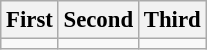<table class="wikitable" style="text-align:center; font-size:95%">
<tr>
<th>First</th>
<th>Second</th>
<th>Third</th>
</tr>
<tr>
<td></td>
<td></td>
<td></td>
</tr>
</table>
